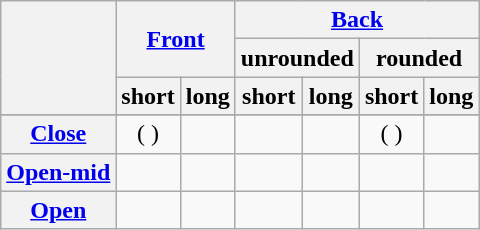<table class="wikitable" style="text-align:center;">
<tr>
<th rowspan="3"></th>
<th colspan="2" rowspan="2"><a href='#'>Front</a></th>
<th colspan="4"><a href='#'>Back</a></th>
</tr>
<tr>
<th colspan="2">unrounded</th>
<th colspan="2">rounded</th>
</tr>
<tr class=small>
<th>short</th>
<th>long</th>
<th>short</th>
<th>long</th>
<th>short</th>
<th>long</th>
</tr>
<tr>
</tr>
<tr>
<th><a href='#'>Close</a></th>
<td>(  )</td>
<td></td>
<td></td>
<td></td>
<td>( )</td>
<td></td>
</tr>
<tr>
<th><a href='#'>Open-mid</a></th>
<td>  </td>
<td>  </td>
<td></td>
<td></td>
<td>  </td>
<td>  </td>
</tr>
<tr>
<th><a href='#'>Open</a></th>
<td></td>
<td></td>
<td>  </td>
<td> </td>
<td></td>
<td></td>
</tr>
</table>
